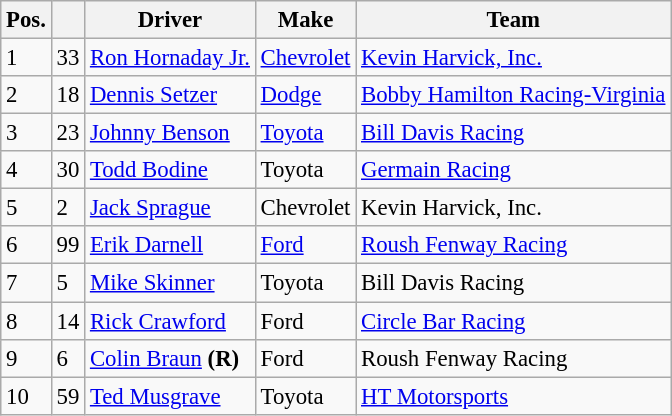<table class="wikitable" style="font-size: 95%;">
<tr>
<th>Pos.</th>
<th></th>
<th>Driver</th>
<th>Make</th>
<th>Team</th>
</tr>
<tr>
<td>1</td>
<td>33</td>
<td><a href='#'>Ron Hornaday Jr.</a></td>
<td><a href='#'>Chevrolet</a></td>
<td><a href='#'>Kevin Harvick, Inc.</a></td>
</tr>
<tr>
<td>2</td>
<td>18</td>
<td><a href='#'>Dennis Setzer</a></td>
<td><a href='#'>Dodge</a></td>
<td><a href='#'>Bobby Hamilton Racing-Virginia</a></td>
</tr>
<tr>
<td>3</td>
<td>23</td>
<td><a href='#'>Johnny Benson</a></td>
<td><a href='#'>Toyota</a></td>
<td><a href='#'>Bill Davis Racing</a></td>
</tr>
<tr>
<td>4</td>
<td>30</td>
<td><a href='#'>Todd Bodine</a></td>
<td>Toyota</td>
<td><a href='#'>Germain Racing</a></td>
</tr>
<tr>
<td>5</td>
<td>2</td>
<td><a href='#'>Jack Sprague</a></td>
<td>Chevrolet</td>
<td>Kevin Harvick, Inc.</td>
</tr>
<tr>
<td>6</td>
<td>99</td>
<td><a href='#'>Erik Darnell</a></td>
<td><a href='#'>Ford</a></td>
<td><a href='#'>Roush Fenway Racing</a></td>
</tr>
<tr>
<td>7</td>
<td>5</td>
<td><a href='#'>Mike Skinner</a></td>
<td>Toyota</td>
<td>Bill Davis Racing</td>
</tr>
<tr>
<td>8</td>
<td>14</td>
<td><a href='#'>Rick Crawford</a></td>
<td>Ford</td>
<td><a href='#'>Circle Bar Racing</a></td>
</tr>
<tr>
<td>9</td>
<td>6</td>
<td><a href='#'>Colin Braun</a> <strong>(R)</strong></td>
<td>Ford</td>
<td>Roush Fenway Racing</td>
</tr>
<tr>
<td>10</td>
<td>59</td>
<td><a href='#'>Ted Musgrave</a></td>
<td>Toyota</td>
<td><a href='#'>HT Motorsports</a></td>
</tr>
</table>
